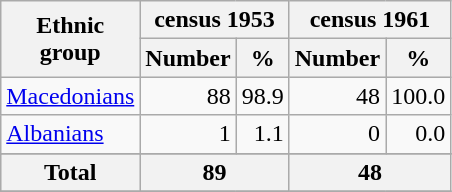<table class="wikitable">
<tr>
<th rowspan="2">Ethnic<br>group</th>
<th colspan="2">census 1953</th>
<th colspan="2">census 1961</th>
</tr>
<tr bgcolor="#e0e0e0">
<th>Number</th>
<th>%</th>
<th>Number</th>
<th>%</th>
</tr>
<tr>
<td><a href='#'>Macedonians</a></td>
<td align="right">88</td>
<td align="right">98.9</td>
<td align="right">48</td>
<td align="right">100.0</td>
</tr>
<tr>
<td><a href='#'>Albanians</a></td>
<td align="right">1</td>
<td align="right">1.1</td>
<td align="right">0</td>
<td align="right">0.0</td>
</tr>
<tr>
</tr>
<tr bgcolor="#e0e0e0">
<th align="left">Total</th>
<th colspan="2">89</th>
<th colspan="2">48</th>
</tr>
<tr>
</tr>
</table>
